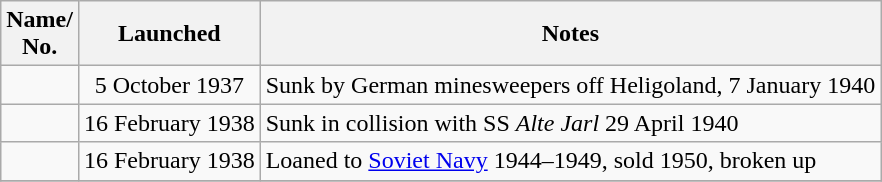<table class = "wikitable sortable">
<tr>
<th>Name/<br>No.</th>
<th>Launched</th>
<th>Notes</th>
</tr>
<tr>
<td></td>
<td align="center">5 October 1937</td>
<td>Sunk by German minesweepers off Heligoland, 7 January 1940</td>
</tr>
<tr>
<td></td>
<td align="center">16 February 1938</td>
<td>Sunk in collision with SS <em>Alte Jarl</em> 29 April 1940</td>
</tr>
<tr>
<td></td>
<td align="center">16 February 1938</td>
<td>Loaned to <a href='#'>Soviet Navy</a> 1944–1949, sold 1950, broken up</td>
</tr>
<tr>
</tr>
</table>
